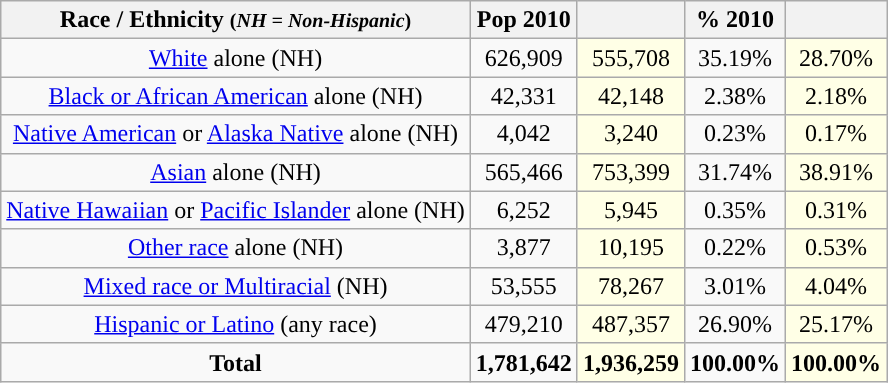<table class="wikitable" style="text-align:center;">
<tr>
<th>Race / Ethnicity <small>(<em>NH = Non-Hispanic</em>)</small></th>
<th>Pop 2010</th>
<th></th>
<th>% 2010</th>
<th></th>
</tr>
<tr>
<td><a href='#'>White</a> alone (NH)</td>
<td>626,909</td>
<td style='background: #ffffe6;'>555,708</td>
<td>35.19%</td>
<td style='background: #ffffe6;'>28.70%</td>
</tr>
<tr>
<td><a href='#'>Black or African American</a> alone (NH)</td>
<td>42,331</td>
<td style='background: #ffffe6;'>42,148</td>
<td>2.38%</td>
<td style='background: #ffffe6;'>2.18%</td>
</tr>
<tr>
<td><a href='#'>Native American</a> or <a href='#'>Alaska Native</a> alone (NH)</td>
<td>4,042</td>
<td style='background: #ffffe6;'>3,240</td>
<td>0.23%</td>
<td style='background: #ffffe6;'>0.17%</td>
</tr>
<tr>
<td><a href='#'>Asian</a> alone (NH)</td>
<td>565,466</td>
<td style='background: #ffffe6;'>753,399</td>
<td>31.74%</td>
<td style='background: #ffffe6;'>38.91%</td>
</tr>
<tr>
<td><a href='#'>Native Hawaiian</a> or <a href='#'>Pacific Islander</a> alone (NH)</td>
<td>6,252</td>
<td style='background: #ffffe6;'>5,945</td>
<td>0.35%</td>
<td style='background: #ffffe6;'>0.31%</td>
</tr>
<tr>
<td><a href='#'>Other race</a> alone (NH)</td>
<td>3,877</td>
<td style='background: #ffffe6;'>10,195</td>
<td>0.22%</td>
<td style='background: #ffffe6;'>0.53%</td>
</tr>
<tr>
<td><a href='#'>Mixed race or Multiracial</a> (NH)</td>
<td>53,555</td>
<td style='background: #ffffe6;'>78,267</td>
<td>3.01%</td>
<td style='background: #ffffe6;'>4.04%</td>
</tr>
<tr>
<td><a href='#'>Hispanic or Latino</a> (any race)</td>
<td>479,210</td>
<td style='background: #ffffe6;'>487,357</td>
<td>26.90%</td>
<td style='background: #ffffe6;'>25.17%</td>
</tr>
<tr>
<td><strong>Total</strong></td>
<td><strong>1,781,642</strong></td>
<td style='background: #ffffe6;'><strong>1,936,259</strong></td>
<td><strong>100.00%</strong></td>
<td style='background: #ffffe6;'><strong>100.00%</strong></td>
</tr>
</table>
